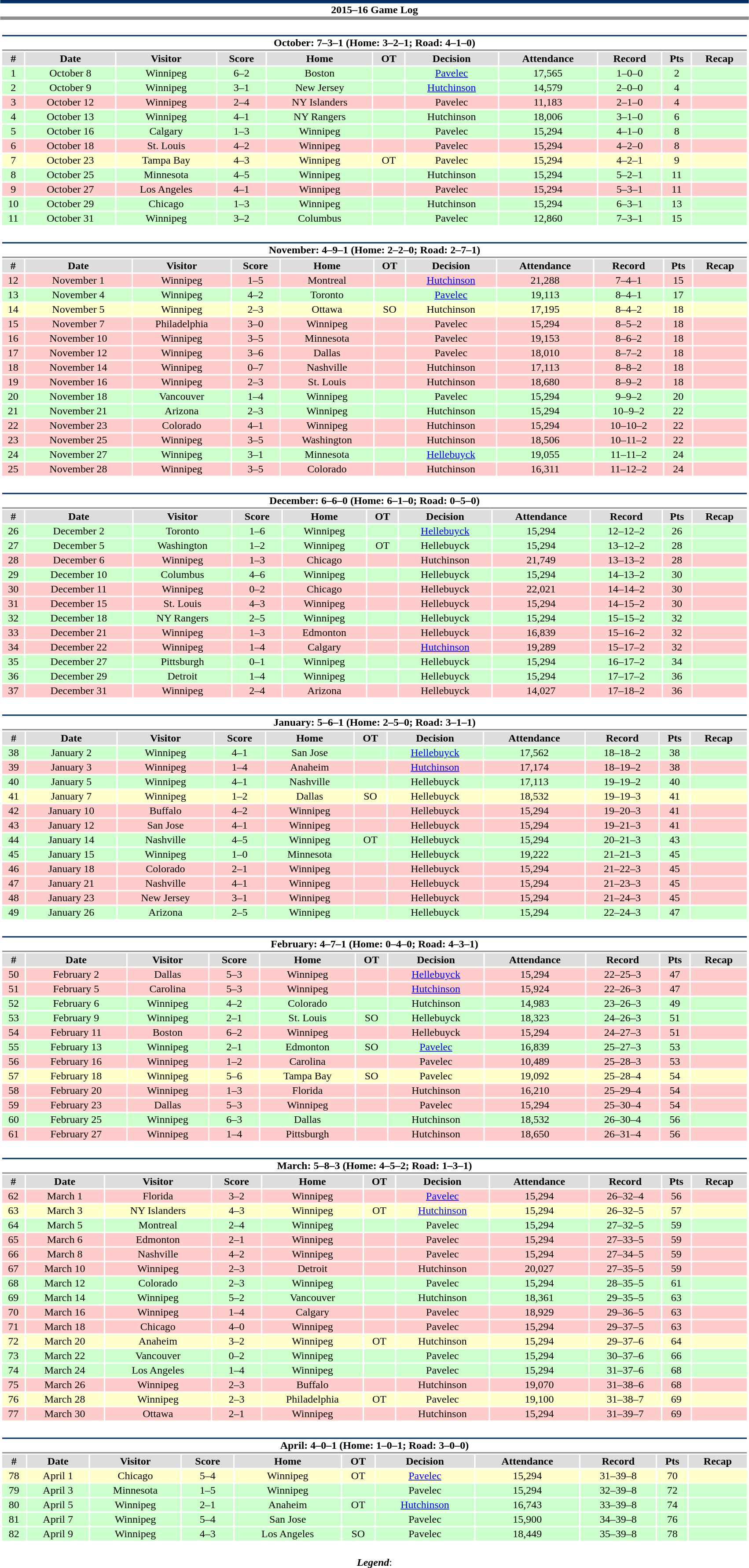<table class="toccolours" style="width:90%; clear:both; margin:1.5em auto; text-align:center;">
<tr>
<th colspan="11" style="background:#fff; border-top:#002D62 5px solid; border-bottom:#8D8D8F 5px solid;">2015–16 Game Log</th>
</tr>
<tr>
<td colspan=11><br><table class="toccolours collapsible collapsed" style="width:100%;">
<tr>
<th colspan="11" style="background:#fff; border-top:#002D62 2px solid; border-bottom:#8D8D8F 2px solid;">October: 7–3–1 (Home: 3–2–1; Road: 4–1–0)</th>
</tr>
<tr style="background:#ddd;">
<th>#</th>
<th>Date</th>
<th>Visitor</th>
<th>Score</th>
<th>Home</th>
<th>OT</th>
<th>Decision</th>
<th>Attendance</th>
<th>Record</th>
<th>Pts</th>
<th>Recap</th>
</tr>
<tr style="text-align:center; background:#cfc;">
<td>1</td>
<td>October 8</td>
<td>Winnipeg</td>
<td>6–2</td>
<td>Boston</td>
<td></td>
<td><a href='#'>Pavelec</a></td>
<td>17,565</td>
<td>1–0–0</td>
<td>2</td>
<td></td>
</tr>
<tr style="text-align:center; background:#cfc;">
<td>2</td>
<td>October 9</td>
<td>Winnipeg</td>
<td>3–1</td>
<td>New Jersey</td>
<td></td>
<td><a href='#'>Hutchinson</a></td>
<td>14,579</td>
<td>2–0–0</td>
<td>4</td>
<td></td>
</tr>
<tr style="text-align:center; background:#fcc;">
<td>3</td>
<td>October 12</td>
<td>Winnipeg</td>
<td>2–4</td>
<td>NY Islanders</td>
<td></td>
<td>Pavelec</td>
<td>11,183</td>
<td>2–1–0</td>
<td>4</td>
<td></td>
</tr>
<tr style="text-align:center; background:#cfc;">
<td>4</td>
<td>October 13</td>
<td>Winnipeg</td>
<td>4–1</td>
<td>NY Rangers</td>
<td></td>
<td>Hutchinson</td>
<td>18,006</td>
<td>3–1–0</td>
<td>6</td>
<td></td>
</tr>
<tr style="text-align:center; background:#cfc;">
<td>5</td>
<td>October 16</td>
<td>Calgary</td>
<td>1–3</td>
<td>Winnipeg</td>
<td></td>
<td>Pavelec</td>
<td>15,294</td>
<td>4–1–0</td>
<td>8</td>
<td></td>
</tr>
<tr style="text-align:center; background:#fcc;">
<td>6</td>
<td>October 18</td>
<td>St. Louis</td>
<td>4–2</td>
<td>Winnipeg</td>
<td></td>
<td>Pavelec</td>
<td>15,294</td>
<td>4–2–0</td>
<td>8</td>
<td></td>
</tr>
<tr style="text-align:center; background:#ffc;">
<td>7</td>
<td>October 23</td>
<td>Tampa Bay</td>
<td>4–3</td>
<td>Winnipeg</td>
<td>OT</td>
<td>Pavelec</td>
<td>15,294</td>
<td>4–2–1</td>
<td>9</td>
<td></td>
</tr>
<tr style="text-align:center; background:#cfc;">
<td>8</td>
<td>October 25</td>
<td>Minnesota</td>
<td>4–5</td>
<td>Winnipeg</td>
<td></td>
<td>Hutchinson</td>
<td>15,294</td>
<td>5–2–1</td>
<td>11</td>
<td></td>
</tr>
<tr style="text-align:center; background:#fcc;">
<td>9</td>
<td>October 27</td>
<td>Los Angeles</td>
<td>4–1</td>
<td>Winnipeg</td>
<td></td>
<td>Pavelec</td>
<td>15,294</td>
<td>5–3–1</td>
<td>11</td>
<td></td>
</tr>
<tr style="text-align:center; background:#cfc;">
<td>10</td>
<td>October 29</td>
<td>Chicago</td>
<td>1–3</td>
<td>Winnipeg</td>
<td></td>
<td>Hutchinson</td>
<td>15,294</td>
<td>6–3–1</td>
<td>13</td>
<td></td>
</tr>
<tr style="text-align:center; background:#cfc;">
<td>11</td>
<td>October 31</td>
<td>Winnipeg</td>
<td>3–2</td>
<td>Columbus</td>
<td></td>
<td>Pavelec</td>
<td>12,860</td>
<td>7–3–1</td>
<td>15</td>
<td></td>
</tr>
</table>
</td>
</tr>
<tr>
<td colspan=11><br><table class="toccolours collapsible collapsed" style="width:100%;">
<tr>
<th colspan="11" style="background:#fff; border-top:#002D62 2px solid; border-bottom:#8D8D8F 2px solid;">November: 4–9–1 (Home: 2–2–0; Road: 2–7–1)</th>
</tr>
<tr style="background:#ddd;">
<th>#</th>
<th>Date</th>
<th>Visitor</th>
<th>Score</th>
<th>Home</th>
<th>OT</th>
<th>Decision</th>
<th>Attendance</th>
<th>Record</th>
<th>Pts</th>
<th>Recap</th>
</tr>
<tr style="text-align:center; background:#fcc;">
<td>12</td>
<td>November 1</td>
<td>Winnipeg</td>
<td>1–5</td>
<td>Montreal</td>
<td></td>
<td><a href='#'>Hutchinson</a></td>
<td>21,288</td>
<td>7–4–1</td>
<td>15</td>
<td></td>
</tr>
<tr style="text-align:center; background:#cfc;">
<td>13</td>
<td>November 4</td>
<td>Winnipeg</td>
<td>4–2</td>
<td>Toronto</td>
<td></td>
<td><a href='#'>Pavelec</a></td>
<td>19,113</td>
<td>8–4–1</td>
<td>17</td>
<td></td>
</tr>
<tr style="text-align:center; background:#ffc;">
<td>14</td>
<td>November 5</td>
<td>Winnipeg</td>
<td>2–3</td>
<td>Ottawa</td>
<td>SO</td>
<td>Hutchinson</td>
<td>17,195</td>
<td>8–4–2</td>
<td>18</td>
<td></td>
</tr>
<tr style="text-align:center; background:#fcc;">
<td>15</td>
<td>November 7</td>
<td>Philadelphia</td>
<td>3–0</td>
<td>Winnipeg</td>
<td></td>
<td>Pavelec</td>
<td>15,294</td>
<td>8–5–2</td>
<td>18</td>
<td></td>
</tr>
<tr style="text-align:center; background:#fcc;">
<td>16</td>
<td>November 10</td>
<td>Winnipeg</td>
<td>3–5</td>
<td>Minnesota</td>
<td></td>
<td>Pavelec</td>
<td>19,153</td>
<td>8–6–2</td>
<td>18</td>
<td></td>
</tr>
<tr style="text-align:center; background:#fcc;">
<td>17</td>
<td>November 12</td>
<td>Winnipeg</td>
<td>3–6</td>
<td>Dallas</td>
<td></td>
<td>Pavelec</td>
<td>18,010</td>
<td>8–7–2</td>
<td>18</td>
<td></td>
</tr>
<tr style="text-align:center; background:#fcc;">
<td>18</td>
<td>November 14</td>
<td>Winnipeg</td>
<td>0–7</td>
<td>Nashville</td>
<td></td>
<td>Hutchinson</td>
<td>17,113</td>
<td>8–8–2</td>
<td>18</td>
<td></td>
</tr>
<tr style="text-align:center; background:#fcc;">
<td>19</td>
<td>November 16</td>
<td>Winnipeg</td>
<td>2–3</td>
<td>St. Louis</td>
<td></td>
<td>Hutchinson</td>
<td>18,680</td>
<td>8–9–2</td>
<td>18</td>
<td></td>
</tr>
<tr style="text-align:center; background:#cfc;">
<td>20</td>
<td>November 18</td>
<td>Vancouver</td>
<td>1–4</td>
<td>Winnipeg</td>
<td></td>
<td>Pavelec</td>
<td>15,294</td>
<td>9–9–2</td>
<td>20</td>
<td></td>
</tr>
<tr style="text-align:center; background:#cfc;">
<td>21</td>
<td>November 21</td>
<td>Arizona</td>
<td>2–3</td>
<td>Winnipeg</td>
<td></td>
<td>Hutchinson</td>
<td>15,294</td>
<td>10–9–2</td>
<td>22</td>
<td></td>
</tr>
<tr style="text-align:center; background:#fcc;">
<td>22</td>
<td>November 23</td>
<td>Colorado</td>
<td>4–1</td>
<td>Winnipeg</td>
<td></td>
<td>Hutchinson</td>
<td>15,294</td>
<td>10–10–2</td>
<td>22</td>
<td></td>
</tr>
<tr style="text-align:center; background:#fcc;">
<td>23</td>
<td>November 25</td>
<td>Winnipeg</td>
<td>3–5</td>
<td>Washington</td>
<td></td>
<td>Hutchinson</td>
<td>18,506</td>
<td>10–11–2</td>
<td>22</td>
<td></td>
</tr>
<tr style="text-align:center; background:#cfc;">
<td>24</td>
<td>November 27</td>
<td>Winnipeg</td>
<td>3–1</td>
<td>Minnesota</td>
<td></td>
<td><a href='#'>Hellebuyck</a></td>
<td>19,055</td>
<td>11–11–2</td>
<td>24</td>
<td></td>
</tr>
<tr style="text-align:center; background:#fcc;">
<td>25</td>
<td>November 28</td>
<td>Winnipeg</td>
<td>3–5</td>
<td>Colorado</td>
<td></td>
<td>Hutchinson</td>
<td>16,311</td>
<td>11–12–2</td>
<td>24</td>
<td></td>
</tr>
</table>
</td>
</tr>
<tr>
<td colspan=11><br><table class="toccolours collapsible collapsed" style="width:100%;">
<tr>
<th colspan="11" style="background:#fff; border-top:#002D62 2px solid; border-bottom:#8D8D8F 2px solid;">December: 6–6–0 (Home: 6–1–0; Road: 0–5–0)</th>
</tr>
<tr style="background:#ddd;">
<th>#</th>
<th>Date</th>
<th>Visitor</th>
<th>Score</th>
<th>Home</th>
<th>OT</th>
<th>Decision</th>
<th>Attendance</th>
<th>Record</th>
<th>Pts</th>
<th>Recap</th>
</tr>
<tr style="text-align:center; background:#cfc;">
<td>26</td>
<td>December 2</td>
<td>Toronto</td>
<td>1–6</td>
<td>Winnipeg</td>
<td></td>
<td><a href='#'>Hellebuyck</a></td>
<td>15,294</td>
<td>12–12–2</td>
<td>26</td>
<td></td>
</tr>
<tr style="text-align:center; background:#cfc;">
<td>27</td>
<td>December 5</td>
<td>Washington</td>
<td>1–2</td>
<td>Winnipeg</td>
<td>OT</td>
<td>Hellebuyck</td>
<td>15,294</td>
<td>13–12–2</td>
<td>28</td>
<td></td>
</tr>
<tr style="text-align:center; background:#fcc;">
<td>28</td>
<td>December 6</td>
<td>Winnipeg</td>
<td>1–3</td>
<td>Chicago</td>
<td></td>
<td>Hutchinson</td>
<td>21,749</td>
<td>13–13–2</td>
<td>28</td>
<td></td>
</tr>
<tr style="text-align:center; background:#cfc;">
<td>29</td>
<td>December 10</td>
<td>Columbus</td>
<td>4–6</td>
<td>Winnipeg</td>
<td></td>
<td>Hellebuyck</td>
<td>15,294</td>
<td>14–13–2</td>
<td>30</td>
<td></td>
</tr>
<tr style="text-align:center; background:#fcc;">
<td>30</td>
<td>December 11</td>
<td>Winnipeg</td>
<td>0–2</td>
<td>Chicago</td>
<td></td>
<td>Hellebuyck</td>
<td>22,021</td>
<td>14–14–2</td>
<td>30</td>
<td></td>
</tr>
<tr style="text-align:center; background:#fcc;">
<td>31</td>
<td>December 15</td>
<td>St. Louis</td>
<td>4–3</td>
<td>Winnipeg</td>
<td></td>
<td>Hellebuyck</td>
<td>15,294</td>
<td>14–15–2</td>
<td>30</td>
<td></td>
</tr>
<tr style="text-align:center; background:#cfc;">
<td>32</td>
<td>December 18</td>
<td>NY Rangers</td>
<td>2–5</td>
<td>Winnipeg</td>
<td></td>
<td>Hellebuyck</td>
<td>15,294</td>
<td>15–15–2</td>
<td>32</td>
<td></td>
</tr>
<tr style="text-align:center; background:#fcc;">
<td>33</td>
<td>December 21</td>
<td>Winnipeg</td>
<td>1–3</td>
<td>Edmonton</td>
<td></td>
<td>Hellebuyck</td>
<td>16,839</td>
<td>15–16–2</td>
<td>32</td>
<td></td>
</tr>
<tr style="text-align:center; background:#fcc;">
<td>34</td>
<td>December 22</td>
<td>Winnipeg</td>
<td>1–4</td>
<td>Calgary</td>
<td></td>
<td><a href='#'>Hutchinson</a></td>
<td>19,289</td>
<td>15–17–2</td>
<td>32</td>
<td></td>
</tr>
<tr style="text-align:center; background:#cfc;">
<td>35</td>
<td>December 27</td>
<td>Pittsburgh</td>
<td>0–1</td>
<td>Winnipeg</td>
<td></td>
<td>Hellebuyck</td>
<td>15,294</td>
<td>16–17–2</td>
<td>34</td>
<td></td>
</tr>
<tr style="text-align:center; background:#cfc;">
<td>36</td>
<td>December 29</td>
<td>Detroit</td>
<td>1–4</td>
<td>Winnipeg</td>
<td></td>
<td>Hellebuyck</td>
<td>15,294</td>
<td>17–17–2</td>
<td>36</td>
<td></td>
</tr>
<tr style="text-align:center; background:#fcc;">
<td>37</td>
<td>December 31</td>
<td>Winnipeg</td>
<td>2–4</td>
<td>Arizona</td>
<td></td>
<td>Hellebuyck</td>
<td>14,027</td>
<td>17–18–2</td>
<td>36</td>
<td></td>
</tr>
</table>
</td>
</tr>
<tr>
<td colspan=11><br><table class="toccolours collapsible collapsed" style="width:100%;">
<tr>
<th colspan="11" style="background:#fff; border-top:#002D62 2px solid; border-bottom:#8D8D8F 2px solid;">January: 5–6–1 (Home: 2–5–0; Road: 3–1–1)</th>
</tr>
<tr style="background:#ddd;">
<th>#</th>
<th>Date</th>
<th>Visitor</th>
<th>Score</th>
<th>Home</th>
<th>OT</th>
<th>Decision</th>
<th>Attendance</th>
<th>Record</th>
<th>Pts</th>
<th>Recap</th>
</tr>
<tr style="text-align:center; background:#cfc;">
<td>38</td>
<td>January 2</td>
<td>Winnipeg</td>
<td>4–1</td>
<td>San Jose</td>
<td></td>
<td><a href='#'>Hellebuyck</a></td>
<td>17,562</td>
<td>18–18–2</td>
<td>38</td>
<td></td>
</tr>
<tr style="text-align:center; background:#fcc;">
<td>39</td>
<td>January 3</td>
<td>Winnipeg</td>
<td>1–4</td>
<td>Anaheim</td>
<td></td>
<td><a href='#'>Hutchinson</a></td>
<td>17,174</td>
<td>18–19–2</td>
<td>38</td>
<td></td>
</tr>
<tr style="text-align:center; background:#cfc;">
<td>40</td>
<td>January 5</td>
<td>Winnipeg</td>
<td>4–1</td>
<td>Nashville</td>
<td></td>
<td>Hellebuyck</td>
<td>17,113</td>
<td>19–19–2</td>
<td>40</td>
<td></td>
</tr>
<tr style="text-align:center; background:#ffc;">
<td>41</td>
<td>January 7</td>
<td>Winnipeg</td>
<td>1–2</td>
<td>Dallas</td>
<td>SO</td>
<td>Hellebuyck</td>
<td>18,532</td>
<td>19–19–3</td>
<td>41</td>
<td></td>
</tr>
<tr style="text-align:center; background:#fcc;">
<td>42</td>
<td>January 10</td>
<td>Buffalo</td>
<td>4–2</td>
<td>Winnipeg</td>
<td></td>
<td>Hellebuyck</td>
<td>15,294</td>
<td>19–20–3</td>
<td>41</td>
<td></td>
</tr>
<tr style="text-align:center; background:#fcc;">
<td>43</td>
<td>January 12</td>
<td>San Jose</td>
<td>4–1</td>
<td>Winnipeg</td>
<td></td>
<td>Hellebuyck</td>
<td>15,294</td>
<td>19–21–3</td>
<td>41</td>
<td></td>
</tr>
<tr style="text-align:center; background:#cfc;">
<td>44</td>
<td>January 14</td>
<td>Nashville</td>
<td>4–5</td>
<td>Winnipeg</td>
<td>OT</td>
<td>Hellebuyck</td>
<td>15,294</td>
<td>20–21–3</td>
<td>43</td>
<td></td>
</tr>
<tr style="text-align:center; background:#cfc;">
<td>45</td>
<td>January 15</td>
<td>Winnipeg</td>
<td>1–0</td>
<td>Minnesota</td>
<td></td>
<td>Hellebuyck</td>
<td>19,222</td>
<td>21–21–3</td>
<td>45</td>
<td></td>
</tr>
<tr style="text-align:center; background:#fcc;">
<td>46</td>
<td>January 18</td>
<td>Colorado</td>
<td>2–1</td>
<td>Winnipeg</td>
<td></td>
<td>Hellebuyck</td>
<td>15,294</td>
<td>21–22–3</td>
<td>45</td>
<td></td>
</tr>
<tr style="text-align:center; background:#fcc;">
<td>47</td>
<td>January 21</td>
<td>Nashville</td>
<td>4–1</td>
<td>Winnipeg</td>
<td></td>
<td>Hellebuyck</td>
<td>15,294</td>
<td>21–23–3</td>
<td>45</td>
<td></td>
</tr>
<tr style="text-align:center; background:#fcc;">
<td>48</td>
<td>January 23</td>
<td>New Jersey</td>
<td>3–1</td>
<td>Winnipeg</td>
<td></td>
<td>Hellebuyck</td>
<td>15,294</td>
<td>21–24–3</td>
<td>45</td>
<td></td>
</tr>
<tr style="text-align:center; background:#cfc;">
<td>49</td>
<td>January 26</td>
<td>Arizona</td>
<td>2–5</td>
<td>Winnipeg</td>
<td></td>
<td>Hellebuyck</td>
<td>15,294</td>
<td>22–24–3</td>
<td>47</td>
<td></td>
</tr>
</table>
</td>
</tr>
<tr>
<td colspan=11><br><table class="toccolours collapsible collapsed" style="width:100%;">
<tr>
<th colspan="11" style="background:#fff; border-top:#002D62 2px solid; border-bottom:#8D8D8F 2px solid;">February: 4–7–1 (Home: 0–4–0; Road: 4–3–1)</th>
</tr>
<tr style="background:#ddd;">
<th>#</th>
<th>Date</th>
<th>Visitor</th>
<th>Score</th>
<th>Home</th>
<th>OT</th>
<th>Decision</th>
<th>Attendance</th>
<th>Record</th>
<th>Pts</th>
<th>Recap</th>
</tr>
<tr style="text-align:center; background:#fcc;">
<td>50</td>
<td>February 2</td>
<td>Dallas</td>
<td>5–3</td>
<td>Winnipeg</td>
<td></td>
<td><a href='#'>Hellebuyck</a></td>
<td>15,294</td>
<td>22–25–3</td>
<td>47</td>
<td></td>
</tr>
<tr style="text-align:center; background:#fcc;">
<td>51</td>
<td>February 5</td>
<td>Carolina</td>
<td>5–3</td>
<td>Winnipeg</td>
<td></td>
<td><a href='#'>Hutchinson</a></td>
<td>15,924</td>
<td>22–26–3</td>
<td>47</td>
<td></td>
</tr>
<tr style="text-align:center; background:#cfc;">
<td>52</td>
<td>February 6</td>
<td>Winnipeg</td>
<td>4–2</td>
<td>Colorado</td>
<td></td>
<td>Hutchinson</td>
<td>14,983</td>
<td>23–26–3</td>
<td>49</td>
<td></td>
</tr>
<tr style="text-align:center; background:#cfc;">
<td>53</td>
<td>February 9</td>
<td>Winnipeg</td>
<td>2–1</td>
<td>St. Louis</td>
<td>SO</td>
<td>Hellebuyck</td>
<td>18,323</td>
<td>24–26–3</td>
<td>51</td>
<td></td>
</tr>
<tr style="text-align:center; background:#fcc;">
<td>54</td>
<td>February 11</td>
<td>Boston</td>
<td>6–2</td>
<td>Winnipeg</td>
<td></td>
<td>Hellebuyck</td>
<td>15,294</td>
<td>24–27–3</td>
<td>51</td>
<td></td>
</tr>
<tr style="text-align:center; background:#cfc;">
<td>55</td>
<td>February 13</td>
<td>Winnipeg</td>
<td>2–1</td>
<td>Edmonton</td>
<td>SO</td>
<td><a href='#'>Pavelec</a></td>
<td>16,839</td>
<td>25–27–3</td>
<td>53</td>
<td></td>
</tr>
<tr style="text-align:center; background:#fcc;">
<td>56</td>
<td>February 16</td>
<td>Winnipeg</td>
<td>1–2</td>
<td>Carolina</td>
<td></td>
<td>Pavelec</td>
<td>10,489</td>
<td>25–28–3</td>
<td>53</td>
<td></td>
</tr>
<tr style="text-align:center; background:#ffc;">
<td>57</td>
<td>February 18</td>
<td>Winnipeg</td>
<td>5–6</td>
<td>Tampa Bay</td>
<td>SO</td>
<td>Pavelec</td>
<td>19,092</td>
<td>25–28–4</td>
<td>54</td>
<td></td>
</tr>
<tr style="text-align:center; background:#fcc;">
<td>58</td>
<td>February 20</td>
<td>Winnipeg</td>
<td>1–3</td>
<td>Florida</td>
<td></td>
<td>Hutchinson</td>
<td>16,210</td>
<td>25–29–4</td>
<td>54</td>
<td></td>
</tr>
<tr style="text-align:center; background:#fcc;">
<td>59</td>
<td>February 23</td>
<td>Dallas</td>
<td>5–3</td>
<td>Winnipeg</td>
<td></td>
<td>Pavelec</td>
<td>15,294</td>
<td>25–30–4</td>
<td>54</td>
<td></td>
</tr>
<tr style="text-align:center; background:#cfc;">
<td>60</td>
<td>February 25</td>
<td>Winnipeg</td>
<td>6–3</td>
<td>Dallas</td>
<td></td>
<td>Hutchinson</td>
<td>18,532</td>
<td>26–30–4</td>
<td>56</td>
<td></td>
</tr>
<tr style="text-align:center; background:#fcc;">
<td>61</td>
<td>February 27</td>
<td>Winnipeg</td>
<td>1–4</td>
<td>Pittsburgh</td>
<td></td>
<td>Hutchinson</td>
<td>18,650</td>
<td>26–31–4</td>
<td>56</td>
<td></td>
</tr>
</table>
</td>
</tr>
<tr>
<td colspan=11><br><table class="toccolours collapsible collapsed" style="width:100%;">
<tr>
<th colspan="11" style="background:#fff; border-top:#002D62 2px solid; border-bottom:#8D8D8F 2px solid;">March: 5–8–3 (Home: 4–5–2; Road: 1–3–1)</th>
</tr>
<tr style="background:#ddd;">
<th>#</th>
<th>Date</th>
<th>Visitor</th>
<th>Score</th>
<th>Home</th>
<th>OT</th>
<th>Decision</th>
<th>Attendance</th>
<th>Record</th>
<th>Pts</th>
<th>Recap</th>
</tr>
<tr style="text-align:center; background:#fcc;">
<td>62</td>
<td>March 1</td>
<td>Florida</td>
<td>3–2</td>
<td>Winnipeg</td>
<td></td>
<td><a href='#'>Pavelec</a></td>
<td>15,294</td>
<td>26–32–4</td>
<td>56</td>
<td></td>
</tr>
<tr style="text-align:center; background:#ffc;">
<td>63</td>
<td>March 3</td>
<td>NY Islanders</td>
<td>4–3</td>
<td>Winnipeg</td>
<td>OT</td>
<td><a href='#'>Hutchinson</a></td>
<td>15,294</td>
<td>26–32–5</td>
<td>57</td>
<td></td>
</tr>
<tr style="text-align:center; background:#cfc;">
<td>64</td>
<td>March 5</td>
<td>Montreal</td>
<td>2–4</td>
<td>Winnipeg</td>
<td></td>
<td>Pavelec</td>
<td>15,294</td>
<td>27–32–5</td>
<td>59</td>
<td></td>
</tr>
<tr style="text-align:center; background:#fcc;">
<td>65</td>
<td>March 6</td>
<td>Edmonton</td>
<td>2–1</td>
<td>Winnipeg</td>
<td></td>
<td>Pavelec</td>
<td>15,294</td>
<td>27–33–5</td>
<td>59</td>
<td></td>
</tr>
<tr style="text-align:center; background:#fcc;">
<td>66</td>
<td>March 8</td>
<td>Nashville</td>
<td>4–2</td>
<td>Winnipeg</td>
<td></td>
<td>Pavelec</td>
<td>15,294</td>
<td>27–34–5</td>
<td>59</td>
<td></td>
</tr>
<tr style="text-align:center; background:#fcc;">
<td>67</td>
<td>March 10</td>
<td>Winnipeg</td>
<td>2–3</td>
<td>Detroit</td>
<td></td>
<td>Hutchinson</td>
<td>20,027</td>
<td>27–35–5</td>
<td>59</td>
<td></td>
</tr>
<tr style="text-align:center; background:#cfc;">
<td>68</td>
<td>March 12</td>
<td>Colorado</td>
<td>2–3</td>
<td>Winnipeg</td>
<td></td>
<td>Pavelec</td>
<td>15,294</td>
<td>28–35–5</td>
<td>61</td>
<td></td>
</tr>
<tr style="text-align:center; background:#cfc;">
<td>69</td>
<td>March 14</td>
<td>Winnipeg</td>
<td>5–2</td>
<td>Vancouver</td>
<td></td>
<td>Hutchinson</td>
<td>18,361</td>
<td>29–35–5</td>
<td>63</td>
<td></td>
</tr>
<tr style="text-align:center; background:#fcc;">
<td>70</td>
<td>March 16</td>
<td>Winnipeg</td>
<td>1–4</td>
<td>Calgary</td>
<td></td>
<td>Pavelec</td>
<td>18,929</td>
<td>29–36–5</td>
<td>63</td>
<td></td>
</tr>
<tr style="text-align:center; background:#fcc;">
<td>71</td>
<td>March 18</td>
<td>Chicago</td>
<td>4–0</td>
<td>Winnipeg</td>
<td></td>
<td>Pavelec</td>
<td>15,294</td>
<td>29–37–5</td>
<td>63</td>
<td></td>
</tr>
<tr style="text-align:center; background:#ffc;">
<td>72</td>
<td>March 20</td>
<td>Anaheim</td>
<td>3–2</td>
<td>Winnipeg</td>
<td>OT</td>
<td>Hutchinson</td>
<td>15,294</td>
<td>29–37–6</td>
<td>64</td>
<td></td>
</tr>
<tr style="text-align:center; background:#cfc;">
<td>73</td>
<td>March 22</td>
<td>Vancouver</td>
<td>0–2</td>
<td>Winnipeg</td>
<td></td>
<td>Pavelec</td>
<td>15,294</td>
<td>30–37–6</td>
<td>66</td>
<td></td>
</tr>
<tr style="text-align:center; background:#cfc;">
<td>74</td>
<td>March 24</td>
<td>Los Angeles</td>
<td>1–4</td>
<td>Winnipeg</td>
<td></td>
<td>Pavelec</td>
<td>15,294</td>
<td>31–37–6</td>
<td>68</td>
<td></td>
</tr>
<tr style="text-align:center; background:#fcc;">
<td>75</td>
<td>March 26</td>
<td>Winnipeg</td>
<td>2–3</td>
<td>Buffalo</td>
<td></td>
<td>Hutchinson</td>
<td>19,070</td>
<td>31–38–6</td>
<td>68</td>
<td></td>
</tr>
<tr style="text-align:center; background:#ffc;">
<td>76</td>
<td>March 28</td>
<td>Winnipeg</td>
<td>2–3</td>
<td>Philadelphia</td>
<td>OT</td>
<td>Pavelec</td>
<td>19,100</td>
<td>31–38–7</td>
<td>69</td>
<td></td>
</tr>
<tr style="text-align:center; background:#fcc;">
<td>77</td>
<td>March 30</td>
<td>Ottawa</td>
<td>2–1</td>
<td>Winnipeg</td>
<td></td>
<td>Hutchinson</td>
<td>15,294</td>
<td>31–39–7</td>
<td>69</td>
<td></td>
</tr>
</table>
</td>
</tr>
<tr>
<td colspan=11><br><table class="toccolours collapsible collapsed" style="width:100%;">
<tr>
<th colspan="11" style="background:#fff; border-top:#002D62 2px solid; border-bottom:#8D8D8F 2px solid;">April: 4–0–1 (Home: 1–0–1; Road: 3–0–0)</th>
</tr>
<tr style="background:#ddd;">
<th>#</th>
<th>Date</th>
<th>Visitor</th>
<th>Score</th>
<th>Home</th>
<th>OT</th>
<th>Decision</th>
<th>Attendance</th>
<th>Record</th>
<th>Pts</th>
<th>Recap</th>
</tr>
<tr style="text-align:center; background:#ffc;">
<td>78</td>
<td>April 1</td>
<td>Chicago</td>
<td>5–4</td>
<td>Winnipeg</td>
<td>OT</td>
<td><a href='#'>Pavelec</a></td>
<td>15,294</td>
<td>31–39–8</td>
<td>70</td>
<td></td>
</tr>
<tr style="text-align:center; background:#cfc;">
<td>79</td>
<td>April 3</td>
<td>Minnesota</td>
<td>1–5</td>
<td>Winnipeg</td>
<td></td>
<td>Pavelec</td>
<td>15,294</td>
<td>32–39–8</td>
<td>72</td>
<td></td>
</tr>
<tr style="text-align:center; background:#cfc;">
<td>80</td>
<td>April 5</td>
<td>Winnipeg</td>
<td>2–1</td>
<td>Anaheim</td>
<td>OT</td>
<td><a href='#'>Hutchinson</a></td>
<td>16,743</td>
<td>33–39–8</td>
<td>74</td>
<td></td>
</tr>
<tr style="text-align:center; background:#cfc;">
<td>81</td>
<td>April 7</td>
<td>Winnipeg</td>
<td>5–4</td>
<td>San Jose</td>
<td></td>
<td>Pavelec</td>
<td>15,900</td>
<td>34–39–8</td>
<td>76</td>
<td></td>
</tr>
<tr style="text-align:center; background:#cfc;">
<td>82</td>
<td>April 9</td>
<td>Winnipeg</td>
<td>4–3</td>
<td>Los Angeles</td>
<td>SO</td>
<td>Pavelec</td>
<td>18,449</td>
<td>35–39–8</td>
<td>78</td>
<td></td>
</tr>
</table>
</td>
</tr>
<tr>
<td colspan="11" style="text-align:center;"><br><strong><em>Legend</em></strong>:


</td>
</tr>
</table>
